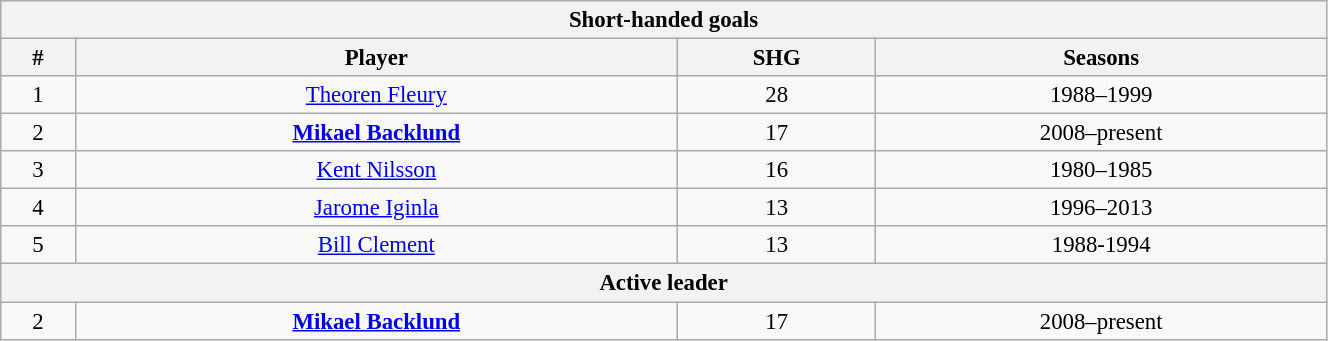<table class="wikitable" style="text-align: center; font-size: 95%" width="70%">
<tr>
<th colspan="4">Short-handed goals</th>
</tr>
<tr>
<th>#</th>
<th>Player</th>
<th>SHG</th>
<th>Seasons</th>
</tr>
<tr>
<td>1</td>
<td><a href='#'>Theoren Fleury</a></td>
<td>28</td>
<td>1988–1999</td>
</tr>
<tr>
<td>2</td>
<td><strong><a href='#'>Mikael Backlund</a></strong></td>
<td>17</td>
<td>2008–present</td>
</tr>
<tr>
<td>3</td>
<td><a href='#'>Kent Nilsson</a></td>
<td>16</td>
<td>1980–1985</td>
</tr>
<tr>
<td>4</td>
<td><a href='#'>Jarome Iginla</a></td>
<td>13</td>
<td>1996–2013</td>
</tr>
<tr>
<td>5</td>
<td><a href='#'>Bill Clement</a></td>
<td>13</td>
<td>1988-1994</td>
</tr>
<tr>
<th colspan="4">Active leader</th>
</tr>
<tr>
<td>2</td>
<td><strong><a href='#'>Mikael Backlund</a></strong></td>
<td>17</td>
<td>2008–present</td>
</tr>
</table>
